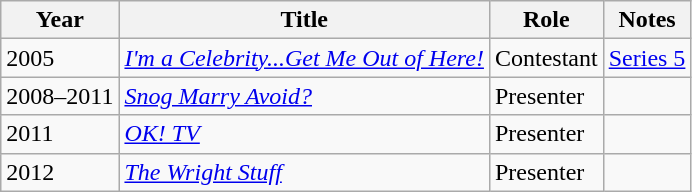<table class="wikitable">
<tr>
<th>Year</th>
<th>Title</th>
<th>Role</th>
<th class="unsortable">Notes</th>
</tr>
<tr>
<td>2005</td>
<td><em><a href='#'>I'm a Celebrity...Get Me Out of Here!</a></em></td>
<td>Contestant</td>
<td><a href='#'>Series 5</a></td>
</tr>
<tr>
<td>2008–2011</td>
<td><em><a href='#'>Snog Marry Avoid?</a></em></td>
<td>Presenter</td>
<td></td>
</tr>
<tr>
<td>2011</td>
<td><em><a href='#'>OK! TV</a></em></td>
<td>Presenter</td>
<td></td>
</tr>
<tr>
<td>2012</td>
<td><em><a href='#'>The Wright Stuff</a></em></td>
<td>Presenter</td>
<td></td>
</tr>
</table>
